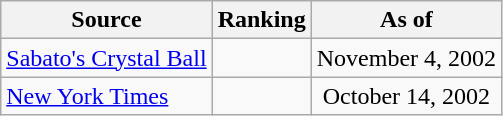<table class="wikitable" style="text-align:center">
<tr>
<th>Source</th>
<th>Ranking</th>
<th>As of</th>
</tr>
<tr>
<td align=left><a href='#'>Sabato's Crystal Ball</a></td>
<td></td>
<td>November 4, 2002</td>
</tr>
<tr>
<td align=left><a href='#'>New York Times</a></td>
<td></td>
<td>October 14, 2002</td>
</tr>
</table>
